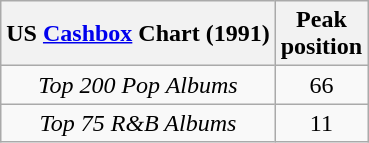<table class="wikitable sortable plainrowheaders" style="text-align:center">
<tr>
<th colspan="11">US <a href='#'>Cashbox</a> Chart (1991)</th>
<th colspan="3">Peak<br>position</th>
</tr>
<tr>
<td colspan="11"><em>Top 200 Pop Albums</em></td>
<td colspan="3">66</td>
</tr>
<tr>
<td colspan="11"><em>Top 75 R&B Albums</em></td>
<td colspan="3">11</td>
</tr>
</table>
